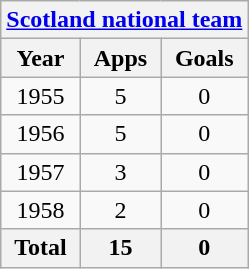<table class="wikitable" style="text-align:center">
<tr>
<th colspan=3><a href='#'>Scotland national team</a></th>
</tr>
<tr>
<th>Year</th>
<th>Apps</th>
<th>Goals</th>
</tr>
<tr>
<td>1955</td>
<td>5</td>
<td>0</td>
</tr>
<tr>
<td>1956</td>
<td>5</td>
<td>0</td>
</tr>
<tr>
<td>1957</td>
<td>3</td>
<td>0</td>
</tr>
<tr>
<td>1958</td>
<td>2</td>
<td>0</td>
</tr>
<tr>
<th>Total</th>
<th>15</th>
<th>0</th>
</tr>
</table>
